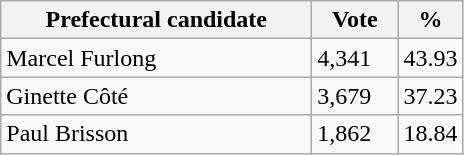<table class="wikitable">
<tr>
<th bgcolor="#DDDDFF" width="200px">Prefectural candidate</th>
<th bgcolor="#DDDDFF" width="50px">Vote</th>
<th bgcolor="#DDDDFF" width="30px">%</th>
</tr>
<tr>
<td>Marcel Furlong</td>
<td>4,341</td>
<td>43.93</td>
</tr>
<tr>
<td>Ginette Côté</td>
<td>3,679</td>
<td>37.23</td>
</tr>
<tr>
<td>Paul Brisson</td>
<td>1,862</td>
<td>18.84</td>
</tr>
</table>
